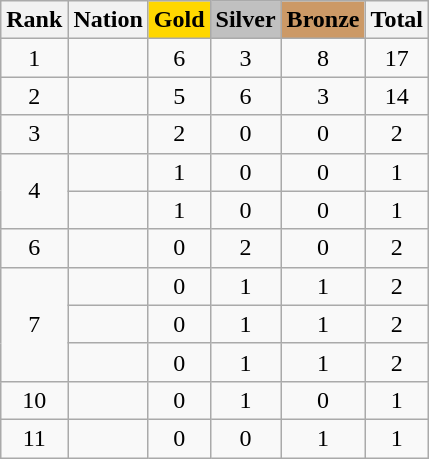<table class="wikitable sortable" style="text-align:center">
<tr>
<th>Rank</th>
<th>Nation</th>
<th style="background-color:gold">Gold</th>
<th style="background-color:silver">Silver</th>
<th style="background-color:#cc9966">Bronze</th>
<th>Total</th>
</tr>
<tr>
<td>1</td>
<td align=left></td>
<td>6</td>
<td>3</td>
<td>8</td>
<td>17</td>
</tr>
<tr>
<td>2</td>
<td align=left></td>
<td>5</td>
<td>6</td>
<td>3</td>
<td>14</td>
</tr>
<tr>
<td>3</td>
<td align=left></td>
<td>2</td>
<td>0</td>
<td>0</td>
<td>2</td>
</tr>
<tr>
<td rowspan="2">4</td>
<td align=left></td>
<td>1</td>
<td>0</td>
<td>0</td>
<td>1</td>
</tr>
<tr>
<td align=left></td>
<td>1</td>
<td>0</td>
<td>0</td>
<td>1</td>
</tr>
<tr>
<td>6</td>
<td align="left"></td>
<td>0</td>
<td>2</td>
<td>0</td>
<td>2</td>
</tr>
<tr>
<td rowspan="3">7</td>
<td align="left"></td>
<td>0</td>
<td>1</td>
<td>1</td>
<td>2</td>
</tr>
<tr>
<td align=left></td>
<td>0</td>
<td>1</td>
<td>1</td>
<td>2</td>
</tr>
<tr>
<td align=left></td>
<td>0</td>
<td>1</td>
<td>1</td>
<td>2</td>
</tr>
<tr>
<td>10</td>
<td align="left"></td>
<td>0</td>
<td>1</td>
<td>0</td>
<td>1</td>
</tr>
<tr>
<td>11</td>
<td align="left"></td>
<td>0</td>
<td>0</td>
<td>1</td>
<td>1</td>
</tr>
</table>
